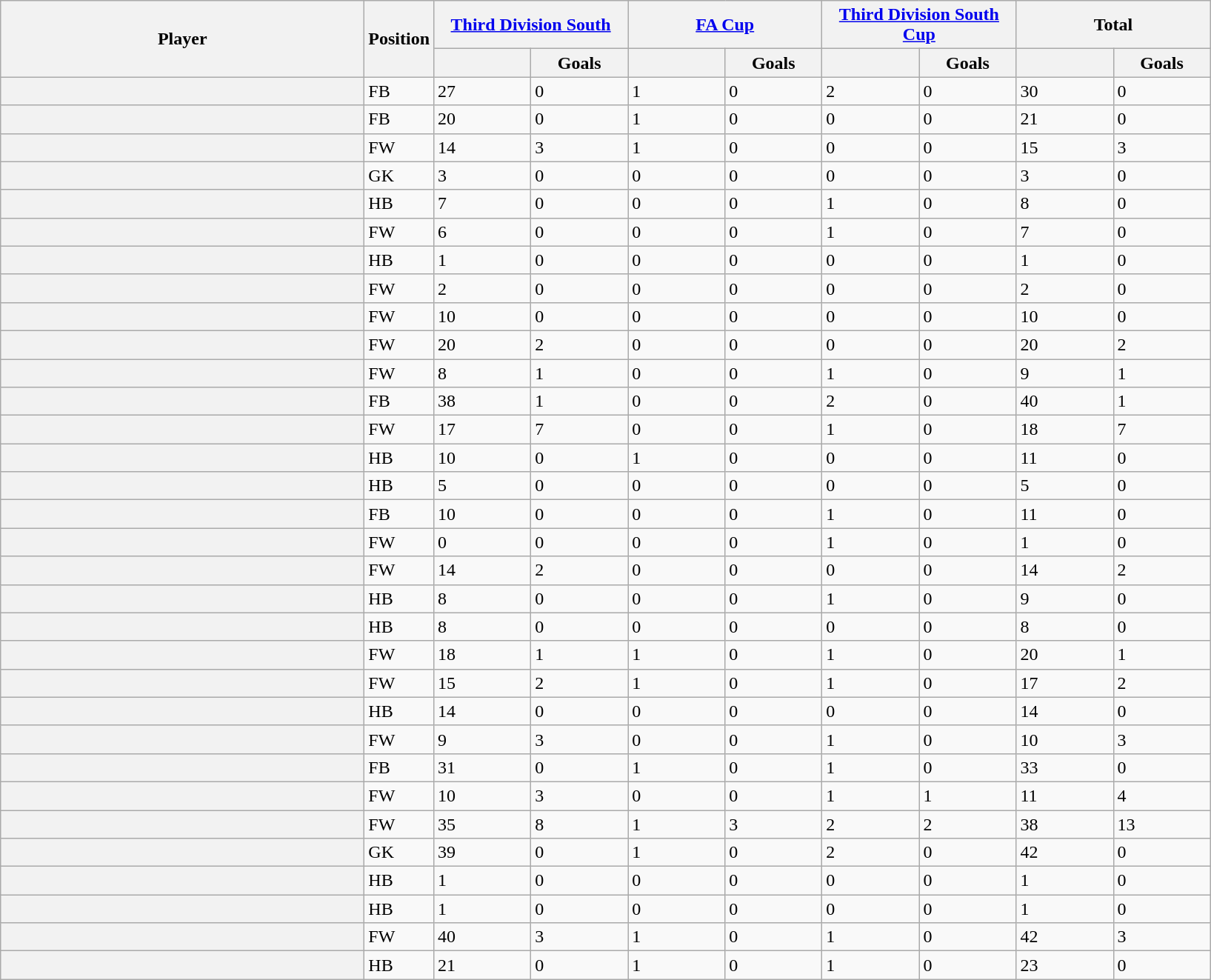<table class="wikitable plainrowheaders sortable">
<tr>
<th rowspan=2 style="width:20em"scope=col>Player</th>
<th rowspan=2>Position</th>
<th colspan=2 style="width:10em"scope=col><a href='#'>Third Division South</a></th>
<th colspan=2 style="width:10em"scope=col><a href='#'>FA Cup</a></th>
<th colspan=2 style="width:10em"scope=col><a href='#'>Third Division South Cup</a></th>
<th colspan=2 style="width:10em"scope=col>Total</th>
</tr>
<tr>
<th style="width:5em"></th>
<th style="width:5em">Goals</th>
<th style="width:5em"></th>
<th style="width:5em">Goals</th>
<th style="width:5em"></th>
<th style="width:5em">Goals</th>
<th style="width:5em"></th>
<th style="width:5em">Goals</th>
</tr>
<tr>
<th scope=row></th>
<td>FB</td>
<td>27</td>
<td>0</td>
<td>1</td>
<td>0</td>
<td>2</td>
<td>0</td>
<td>30</td>
<td>0</td>
</tr>
<tr>
<th scope=row></th>
<td>FB</td>
<td>20</td>
<td>0</td>
<td>1</td>
<td>0</td>
<td>0</td>
<td>0</td>
<td>21</td>
<td>0</td>
</tr>
<tr>
<th scope=row></th>
<td>FW</td>
<td>14</td>
<td>3</td>
<td>1</td>
<td>0</td>
<td>0</td>
<td>0</td>
<td>15</td>
<td>3</td>
</tr>
<tr>
<th scope=row></th>
<td>GK</td>
<td>3</td>
<td>0</td>
<td>0</td>
<td>0</td>
<td>0</td>
<td>0</td>
<td>3</td>
<td>0</td>
</tr>
<tr>
<th scope=row></th>
<td>HB</td>
<td>7</td>
<td>0</td>
<td>0</td>
<td>0</td>
<td>1</td>
<td>0</td>
<td>8</td>
<td>0</td>
</tr>
<tr>
<th scope=row></th>
<td>FW</td>
<td>6</td>
<td>0</td>
<td>0</td>
<td>0</td>
<td>1</td>
<td>0</td>
<td>7</td>
<td>0</td>
</tr>
<tr>
<th scope=row></th>
<td>HB</td>
<td>1</td>
<td>0</td>
<td>0</td>
<td>0</td>
<td>0</td>
<td>0</td>
<td>1</td>
<td>0</td>
</tr>
<tr>
<th scope=row></th>
<td>FW</td>
<td>2</td>
<td>0</td>
<td>0</td>
<td>0</td>
<td>0</td>
<td>0</td>
<td>2</td>
<td>0</td>
</tr>
<tr>
<th scope=row></th>
<td>FW</td>
<td>10</td>
<td>0</td>
<td>0</td>
<td>0</td>
<td>0</td>
<td>0</td>
<td>10</td>
<td>0</td>
</tr>
<tr>
<th scope=row></th>
<td>FW</td>
<td>20</td>
<td>2</td>
<td>0</td>
<td>0</td>
<td>0</td>
<td>0</td>
<td>20</td>
<td>2</td>
</tr>
<tr>
<th scope=row></th>
<td>FW</td>
<td>8</td>
<td>1</td>
<td>0</td>
<td>0</td>
<td>1</td>
<td>0</td>
<td>9</td>
<td>1</td>
</tr>
<tr>
<th scope=row></th>
<td>FB</td>
<td>38</td>
<td>1</td>
<td>0</td>
<td>0</td>
<td>2</td>
<td>0</td>
<td>40</td>
<td>1</td>
</tr>
<tr>
<th scope=row></th>
<td>FW</td>
<td>17</td>
<td>7</td>
<td>0</td>
<td>0</td>
<td>1</td>
<td>0</td>
<td>18</td>
<td>7</td>
</tr>
<tr>
<th scope=row></th>
<td>HB</td>
<td>10</td>
<td>0</td>
<td>1</td>
<td>0</td>
<td>0</td>
<td>0</td>
<td>11</td>
<td>0</td>
</tr>
<tr>
<th scope=row></th>
<td>HB</td>
<td>5</td>
<td>0</td>
<td>0</td>
<td>0</td>
<td>0</td>
<td>0</td>
<td>5</td>
<td>0</td>
</tr>
<tr>
<th scope=row></th>
<td>FB</td>
<td>10</td>
<td>0</td>
<td>0</td>
<td>0</td>
<td>1</td>
<td>0</td>
<td>11</td>
<td>0</td>
</tr>
<tr>
<th scope=row></th>
<td>FW</td>
<td>0</td>
<td>0</td>
<td>0</td>
<td>0</td>
<td>1</td>
<td>0</td>
<td>1</td>
<td>0</td>
</tr>
<tr>
<th scope=row></th>
<td>FW</td>
<td>14</td>
<td>2</td>
<td>0</td>
<td>0</td>
<td>0</td>
<td>0</td>
<td>14</td>
<td>2</td>
</tr>
<tr>
<th scope=row></th>
<td>HB</td>
<td>8</td>
<td>0</td>
<td>0</td>
<td>0</td>
<td>1</td>
<td>0</td>
<td>9</td>
<td>0</td>
</tr>
<tr>
<th scope=row></th>
<td>HB</td>
<td>8</td>
<td>0</td>
<td>0</td>
<td>0</td>
<td>0</td>
<td>0</td>
<td>8</td>
<td>0</td>
</tr>
<tr>
<th scope=row></th>
<td>FW</td>
<td>18</td>
<td>1</td>
<td>1</td>
<td>0</td>
<td>1</td>
<td>0</td>
<td>20</td>
<td>1</td>
</tr>
<tr>
<th scope=row></th>
<td>FW</td>
<td>15</td>
<td>2</td>
<td>1</td>
<td>0</td>
<td>1</td>
<td>0</td>
<td>17</td>
<td>2</td>
</tr>
<tr>
<th scope=row></th>
<td>HB</td>
<td>14</td>
<td>0</td>
<td>0</td>
<td>0</td>
<td>0</td>
<td>0</td>
<td>14</td>
<td>0</td>
</tr>
<tr>
<th scope=row></th>
<td>FW</td>
<td>9</td>
<td>3</td>
<td>0</td>
<td>0</td>
<td>1</td>
<td>0</td>
<td>10</td>
<td>3</td>
</tr>
<tr>
<th scope=row></th>
<td>FB</td>
<td>31</td>
<td>0</td>
<td>1</td>
<td>0</td>
<td>1</td>
<td>0</td>
<td>33</td>
<td>0</td>
</tr>
<tr>
<th scope=row></th>
<td>FW</td>
<td>10</td>
<td>3</td>
<td>0</td>
<td>0</td>
<td>1</td>
<td>1</td>
<td>11</td>
<td>4</td>
</tr>
<tr>
<th scope=row></th>
<td>FW</td>
<td>35</td>
<td>8</td>
<td>1</td>
<td>3</td>
<td>2</td>
<td>2</td>
<td>38</td>
<td>13</td>
</tr>
<tr>
<th scope=row></th>
<td>GK</td>
<td>39</td>
<td>0</td>
<td>1</td>
<td>0</td>
<td>2</td>
<td>0</td>
<td>42</td>
<td>0</td>
</tr>
<tr>
<th scope=row></th>
<td>HB</td>
<td>1</td>
<td>0</td>
<td>0</td>
<td>0</td>
<td>0</td>
<td>0</td>
<td>1</td>
<td>0</td>
</tr>
<tr>
<th scope=row></th>
<td>HB</td>
<td>1</td>
<td>0</td>
<td>0</td>
<td>0</td>
<td>0</td>
<td>0</td>
<td>1</td>
<td>0</td>
</tr>
<tr>
<th scope=row></th>
<td>FW</td>
<td>40</td>
<td>3</td>
<td>1</td>
<td>0</td>
<td>1</td>
<td>0</td>
<td>42</td>
<td>3</td>
</tr>
<tr>
<th scope=row></th>
<td>HB</td>
<td>21</td>
<td>0</td>
<td>1</td>
<td>0</td>
<td>1</td>
<td>0</td>
<td>23</td>
<td>0</td>
</tr>
</table>
